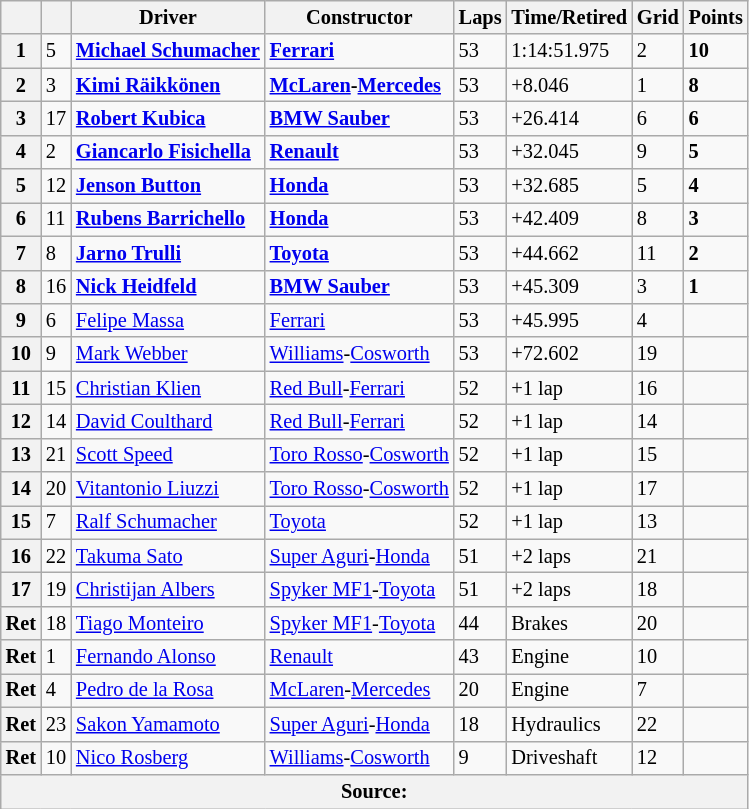<table class="wikitable" style="font-size:85%;">
<tr>
<th></th>
<th></th>
<th>Driver</th>
<th>Constructor</th>
<th>Laps</th>
<th>Time/Retired</th>
<th>Grid</th>
<th>Points</th>
</tr>
<tr>
<th>1</th>
<td>5</td>
<td> <strong><a href='#'>Michael Schumacher</a></strong></td>
<td><strong><a href='#'>Ferrari</a></strong></td>
<td>53</td>
<td>1:14:51.975</td>
<td>2</td>
<td><strong>10</strong></td>
</tr>
<tr>
<th>2</th>
<td>3</td>
<td> <strong><a href='#'>Kimi Räikkönen</a></strong></td>
<td><strong><a href='#'>McLaren</a>-<a href='#'>Mercedes</a></strong></td>
<td>53</td>
<td>+8.046</td>
<td>1</td>
<td><strong>8</strong></td>
</tr>
<tr>
<th>3</th>
<td>17</td>
<td> <strong><a href='#'>Robert Kubica</a></strong></td>
<td><strong><a href='#'>BMW Sauber</a></strong></td>
<td>53</td>
<td>+26.414</td>
<td>6</td>
<td><strong>6</strong></td>
</tr>
<tr>
<th>4</th>
<td>2</td>
<td> <strong><a href='#'>Giancarlo Fisichella</a></strong></td>
<td><strong><a href='#'>Renault</a></strong></td>
<td>53</td>
<td>+32.045</td>
<td>9</td>
<td><strong>5</strong></td>
</tr>
<tr>
<th>5</th>
<td>12</td>
<td> <strong><a href='#'>Jenson Button</a></strong></td>
<td><strong><a href='#'>Honda</a></strong></td>
<td>53</td>
<td>+32.685</td>
<td>5</td>
<td><strong>4</strong></td>
</tr>
<tr>
<th>6</th>
<td>11</td>
<td> <strong><a href='#'>Rubens Barrichello</a></strong></td>
<td><strong><a href='#'>Honda</a></strong></td>
<td>53</td>
<td>+42.409</td>
<td>8</td>
<td><strong>3</strong></td>
</tr>
<tr>
<th>7</th>
<td>8</td>
<td> <strong><a href='#'>Jarno Trulli</a></strong></td>
<td><strong><a href='#'>Toyota</a></strong></td>
<td>53</td>
<td>+44.662</td>
<td>11</td>
<td><strong>2</strong></td>
</tr>
<tr>
<th>8</th>
<td>16</td>
<td> <strong><a href='#'>Nick Heidfeld</a></strong></td>
<td><strong><a href='#'>BMW Sauber</a></strong></td>
<td>53</td>
<td>+45.309</td>
<td>3</td>
<td><strong>1</strong></td>
</tr>
<tr>
<th>9</th>
<td>6</td>
<td> <a href='#'>Felipe Massa</a></td>
<td><a href='#'>Ferrari</a></td>
<td>53</td>
<td>+45.995</td>
<td>4</td>
<td></td>
</tr>
<tr>
<th>10</th>
<td>9</td>
<td> <a href='#'>Mark Webber</a></td>
<td><a href='#'>Williams</a>-<a href='#'>Cosworth</a></td>
<td>53</td>
<td>+72.602</td>
<td>19</td>
<td></td>
</tr>
<tr>
<th>11</th>
<td>15</td>
<td> <a href='#'>Christian Klien</a></td>
<td><a href='#'>Red Bull</a>-<a href='#'>Ferrari</a></td>
<td>52</td>
<td>+1 lap</td>
<td>16</td>
<td></td>
</tr>
<tr>
<th>12</th>
<td>14</td>
<td> <a href='#'>David Coulthard</a></td>
<td><a href='#'>Red Bull</a>-<a href='#'>Ferrari</a></td>
<td>52</td>
<td>+1 lap</td>
<td>14</td>
<td></td>
</tr>
<tr>
<th>13</th>
<td>21</td>
<td> <a href='#'>Scott Speed</a></td>
<td><a href='#'>Toro Rosso</a>-<a href='#'>Cosworth</a></td>
<td>52</td>
<td>+1 lap</td>
<td>15</td>
<td></td>
</tr>
<tr>
<th>14</th>
<td>20</td>
<td> <a href='#'>Vitantonio Liuzzi</a></td>
<td><a href='#'>Toro Rosso</a>-<a href='#'>Cosworth</a></td>
<td>52</td>
<td>+1 lap</td>
<td>17</td>
<td></td>
</tr>
<tr>
<th>15</th>
<td>7</td>
<td> <a href='#'>Ralf Schumacher</a></td>
<td><a href='#'>Toyota</a></td>
<td>52</td>
<td>+1 lap</td>
<td>13</td>
<td></td>
</tr>
<tr>
<th>16</th>
<td>22</td>
<td> <a href='#'>Takuma Sato</a></td>
<td><a href='#'>Super Aguri</a>-<a href='#'>Honda</a></td>
<td>51</td>
<td>+2 laps</td>
<td>21</td>
<td></td>
</tr>
<tr>
<th>17</th>
<td>19</td>
<td> <a href='#'>Christijan Albers</a></td>
<td><a href='#'>Spyker MF1</a>-<a href='#'>Toyota</a></td>
<td>51</td>
<td>+2 laps</td>
<td>18</td>
<td></td>
</tr>
<tr>
<th>Ret</th>
<td>18</td>
<td> <a href='#'>Tiago Monteiro</a></td>
<td><a href='#'>Spyker MF1</a>-<a href='#'>Toyota</a></td>
<td>44</td>
<td>Brakes</td>
<td>20</td>
<td></td>
</tr>
<tr>
<th>Ret</th>
<td>1</td>
<td> <a href='#'>Fernando Alonso</a></td>
<td><a href='#'>Renault</a></td>
<td>43</td>
<td>Engine</td>
<td>10</td>
<td></td>
</tr>
<tr>
<th>Ret</th>
<td>4</td>
<td> <a href='#'>Pedro de la Rosa</a></td>
<td><a href='#'>McLaren</a>-<a href='#'>Mercedes</a></td>
<td>20</td>
<td>Engine</td>
<td>7</td>
<td></td>
</tr>
<tr>
<th>Ret</th>
<td>23</td>
<td> <a href='#'>Sakon Yamamoto</a></td>
<td><a href='#'>Super Aguri</a>-<a href='#'>Honda</a></td>
<td>18</td>
<td>Hydraulics</td>
<td>22</td>
<td></td>
</tr>
<tr>
<th>Ret</th>
<td>10</td>
<td> <a href='#'>Nico Rosberg</a></td>
<td><a href='#'>Williams</a>-<a href='#'>Cosworth</a></td>
<td>9</td>
<td>Driveshaft</td>
<td>12</td>
<td></td>
</tr>
<tr>
<th colspan="8">Source:</th>
</tr>
</table>
